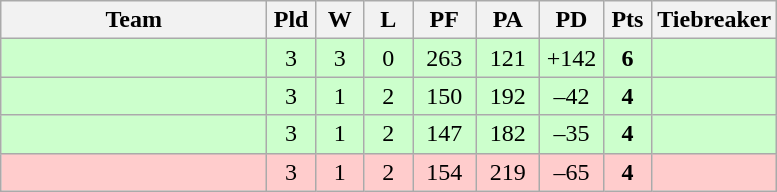<table class="wikitable" style="text-align:center;">
<tr>
<th width=170>Team</th>
<th width=25>Pld</th>
<th width=25>W</th>
<th width=25>L</th>
<th width=35>PF</th>
<th width=35>PA</th>
<th width=35>PD</th>
<th width=25>Pts</th>
<th width=50>Tiebreaker</th>
</tr>
<tr bgcolor=ccffcc>
<td align="left"></td>
<td>3</td>
<td>3</td>
<td>0</td>
<td>263</td>
<td>121</td>
<td>+142</td>
<td><strong>6</strong></td>
<td></td>
</tr>
<tr bgcolor=ccffcc>
<td align="left"></td>
<td>3</td>
<td>1</td>
<td>2</td>
<td>150</td>
<td>192</td>
<td>–42</td>
<td><strong>4</strong></td>
<td></td>
</tr>
<tr bgcolor=ccffcc>
<td align="left"></td>
<td>3</td>
<td>1</td>
<td>2</td>
<td>147</td>
<td>182</td>
<td>–35</td>
<td><strong>4</strong></td>
<td></td>
</tr>
<tr bgcolor=ffcccc>
<td align="left"></td>
<td>3</td>
<td>1</td>
<td>2</td>
<td>154</td>
<td>219</td>
<td>–65</td>
<td><strong>4</strong></td>
<td></td>
</tr>
</table>
